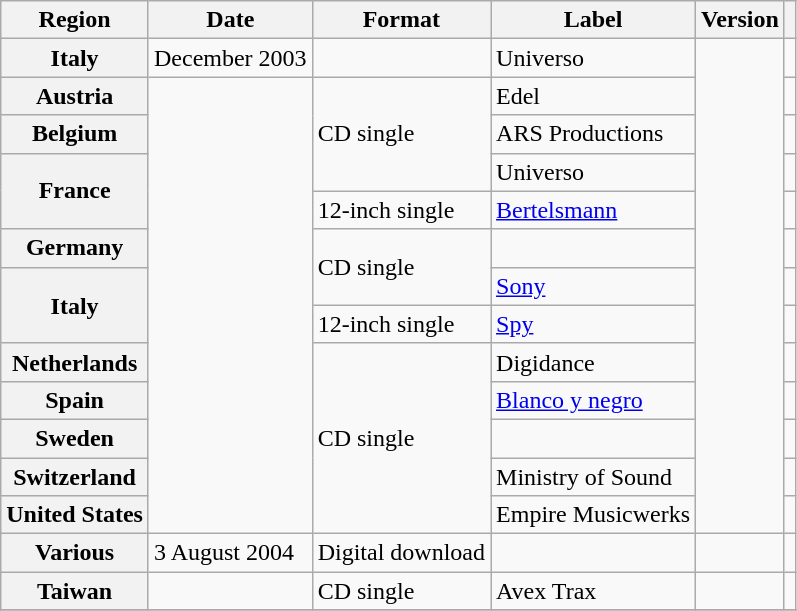<table class="wikitable plainrowheaders unsortable">
<tr>
<th>Region</th>
<th>Date</th>
<th>Format</th>
<th>Label</th>
<th>Version</th>
<th></th>
</tr>
<tr>
<th scope="row">Italy</th>
<td>December 2003</td>
<td></td>
<td>Universo</td>
<td rowspan="13"></td>
<td></td>
</tr>
<tr>
<th scope="row">Austria</th>
<td rowspan="12"></td>
<td rowspan="3">CD single</td>
<td>Edel</td>
<td></td>
</tr>
<tr>
<th scope="row">Belgium</th>
<td>ARS Productions</td>
<td></td>
</tr>
<tr>
<th scope="row" rowspan="2">France</th>
<td>Universo</td>
<td></td>
</tr>
<tr>
<td rowspan="1">12-inch single</td>
<td><a href='#'>Bertelsmann</a></td>
<td></td>
</tr>
<tr>
<th scope="row">Germany</th>
<td rowspan="2">CD single</td>
<td></td>
<td></td>
</tr>
<tr>
<th scope="row" rowspan="2">Italy</th>
<td><a href='#'>Sony</a></td>
<td></td>
</tr>
<tr>
<td rowspan="1">12-inch single</td>
<td><a href='#'>Spy</a></td>
<td></td>
</tr>
<tr>
<th scope="row">Netherlands</th>
<td rowspan="5">CD single</td>
<td>Digidance</td>
<td></td>
</tr>
<tr>
<th scope="row">Spain</th>
<td><a href='#'>Blanco y negro</a></td>
<td></td>
</tr>
<tr>
<th scope="row">Sweden</th>
<td></td>
<td></td>
</tr>
<tr>
<th scope="row">Switzerland</th>
<td>Ministry of Sound</td>
<td></td>
</tr>
<tr>
<th scope="row">United States</th>
<td>Empire Musicwerks</td>
<td></td>
</tr>
<tr>
<th scope="row">Various</th>
<td>3 August 2004</td>
<td>Digital download</td>
<td></td>
<td></td>
<td></td>
</tr>
<tr>
<th scope="row">Taiwan</th>
<td></td>
<td>CD single</td>
<td>Avex Trax</td>
<td></td>
<td></td>
</tr>
<tr>
</tr>
</table>
